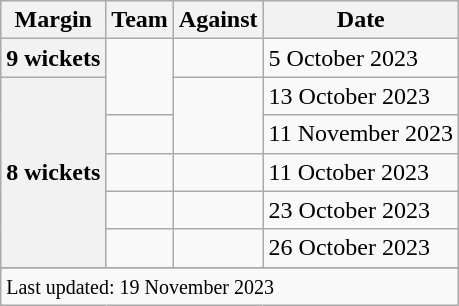<table class="wikitable sortable">
<tr>
<th data-sort-type=number>Margin</th>
<th>Team</th>
<th>Against</th>
<th data-sort-type=date>Date</th>
</tr>
<tr>
<th>9 wickets</th>
<td rowspan=2></td>
<td></td>
<td>5 October 2023</td>
</tr>
<tr>
<th rowspan=5>8 wickets</th>
<td rowspan=2></td>
<td>13 October 2023</td>
</tr>
<tr>
<td></td>
<td>11 November 2023</td>
</tr>
<tr>
<td></td>
<td></td>
<td>11 October 2023</td>
</tr>
<tr>
<td></td>
<td></td>
<td>23 October 2023</td>
</tr>
<tr>
<td></td>
<td></td>
<td>26 October 2023</td>
</tr>
<tr>
</tr>
<tr class="sortbottom">
<td colspan="4"><small>Last updated: 19 November 2023</small></td>
</tr>
</table>
